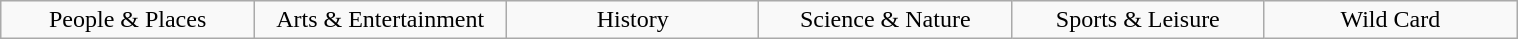<table class="wikitable" style="text-align: center; width: 80%; margin: 1em auto;">
<tr>
<td style="width:70pt;">People & Places</td>
<td style="width:70pt;">Arts & Entertainment</td>
<td style="width:70pt;">History</td>
<td style="width:70pt;">Science & Nature</td>
<td style="width:70pt;">Sports & Leisure</td>
<td style="width:70pt;">Wild Card</td>
</tr>
</table>
